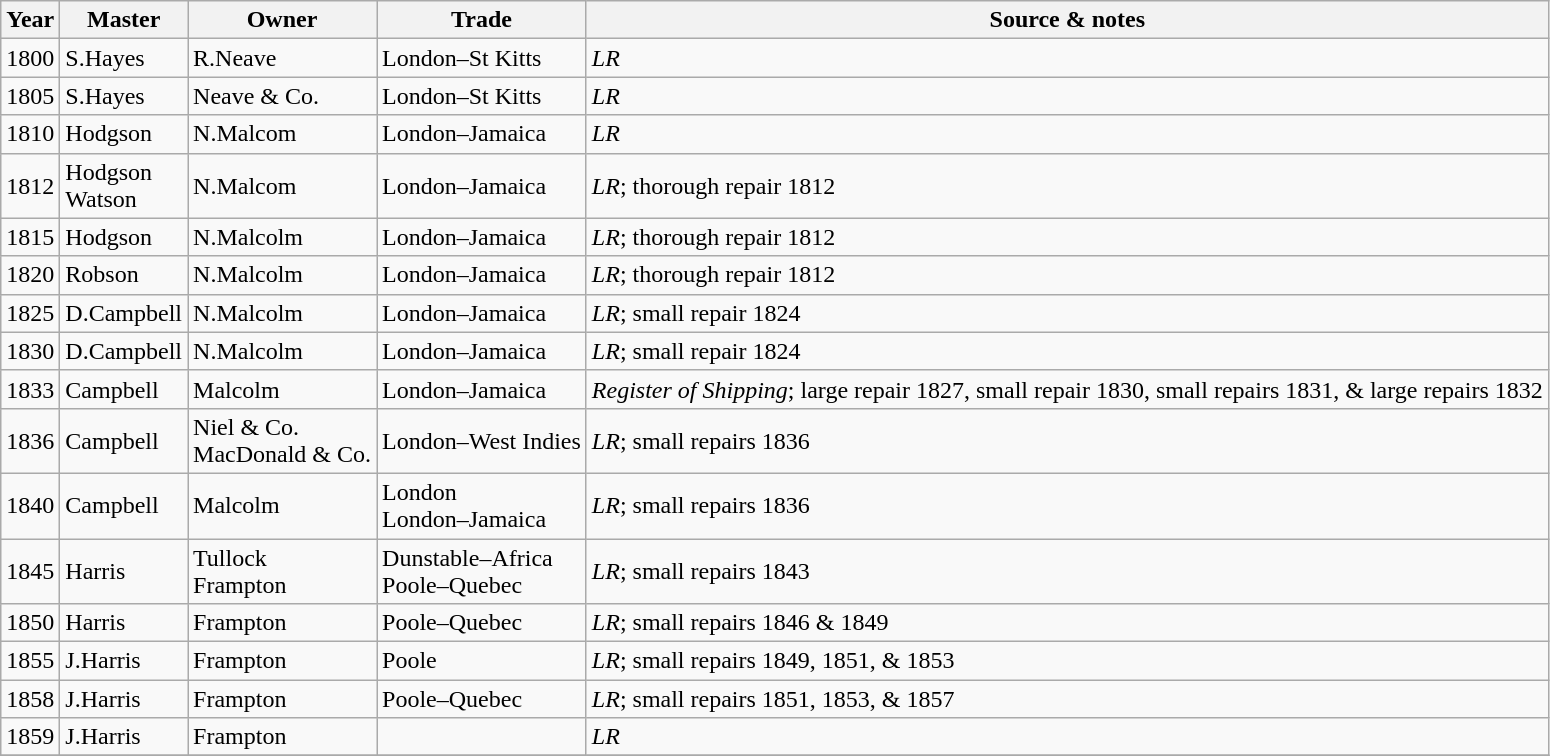<table class=" wikitable">
<tr>
<th>Year</th>
<th>Master</th>
<th>Owner</th>
<th>Trade</th>
<th>Source & notes</th>
</tr>
<tr>
<td>1800</td>
<td>S.Hayes</td>
<td>R.Neave</td>
<td>London–St Kitts</td>
<td><em>LR</em></td>
</tr>
<tr>
<td>1805</td>
<td>S.Hayes</td>
<td>Neave & Co.</td>
<td>London–St Kitts</td>
<td><em>LR</em></td>
</tr>
<tr>
<td>1810</td>
<td>Hodgson</td>
<td>N.Malcom</td>
<td>London–Jamaica</td>
<td><em>LR</em></td>
</tr>
<tr>
<td>1812</td>
<td>Hodgson<br>Watson</td>
<td>N.Malcom</td>
<td>London–Jamaica</td>
<td><em>LR</em>; thorough repair 1812</td>
</tr>
<tr>
<td>1815</td>
<td>Hodgson</td>
<td>N.Malcolm</td>
<td>London–Jamaica</td>
<td><em>LR</em>; thorough repair 1812</td>
</tr>
<tr>
<td>1820</td>
<td>Robson</td>
<td>N.Malcolm</td>
<td>London–Jamaica</td>
<td><em>LR</em>; thorough repair 1812</td>
</tr>
<tr>
<td>1825</td>
<td>D.Campbell</td>
<td>N.Malcolm</td>
<td>London–Jamaica</td>
<td><em>LR</em>; small repair 1824</td>
</tr>
<tr>
<td>1830</td>
<td>D.Campbell</td>
<td>N.Malcolm</td>
<td>London–Jamaica</td>
<td><em>LR</em>; small repair 1824</td>
</tr>
<tr>
<td>1833</td>
<td>Campbell</td>
<td>Malcolm</td>
<td>London–Jamaica</td>
<td><em>Register of Shipping</em>; large repair 1827, small repair 1830, small repairs 1831, & large repairs 1832</td>
</tr>
<tr>
<td>1836</td>
<td>Campbell</td>
<td>Niel & Co.<br>MacDonald & Co.</td>
<td>London–West Indies</td>
<td><em>LR</em>; small repairs 1836</td>
</tr>
<tr>
<td>1840</td>
<td>Campbell</td>
<td>Malcolm</td>
<td>London<br>London–Jamaica</td>
<td><em>LR</em>; small repairs 1836</td>
</tr>
<tr>
<td>1845</td>
<td>Harris</td>
<td>Tullock<br>Frampton</td>
<td>Dunstable–Africa<br>Poole–Quebec</td>
<td><em>LR</em>; small repairs 1843</td>
</tr>
<tr>
<td>1850</td>
<td>Harris</td>
<td>Frampton</td>
<td>Poole–Quebec</td>
<td><em>LR</em>; small repairs 1846 & 1849</td>
</tr>
<tr>
<td>1855</td>
<td>J.Harris</td>
<td>Frampton</td>
<td>Poole</td>
<td><em>LR</em>; small repairs 1849, 1851, & 1853</td>
</tr>
<tr>
<td>1858</td>
<td>J.Harris</td>
<td>Frampton</td>
<td>Poole–Quebec</td>
<td><em>LR</em>; small repairs 1851, 1853, & 1857</td>
</tr>
<tr>
<td>1859</td>
<td>J.Harris</td>
<td>Frampton</td>
<td></td>
<td><em>LR</em></td>
</tr>
<tr>
</tr>
</table>
